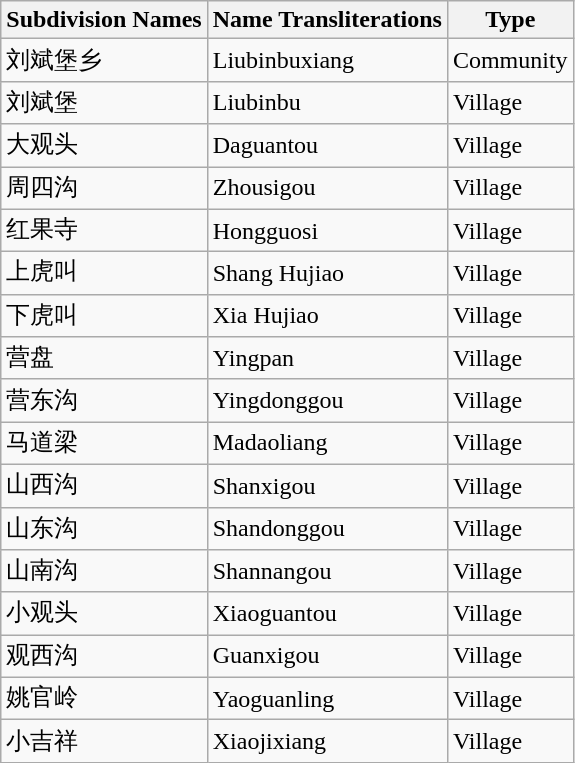<table class="wikitable sortable">
<tr>
<th>Subdivision Names</th>
<th>Name Transliterations</th>
<th>Type</th>
</tr>
<tr>
<td>刘斌堡乡</td>
<td>Liubinbuxiang</td>
<td>Community</td>
</tr>
<tr>
<td>刘斌堡</td>
<td>Liubinbu</td>
<td>Village</td>
</tr>
<tr>
<td>大观头</td>
<td>Daguantou</td>
<td>Village</td>
</tr>
<tr>
<td>周四沟</td>
<td>Zhousigou</td>
<td>Village</td>
</tr>
<tr>
<td>红果寺</td>
<td>Hongguosi</td>
<td>Village</td>
</tr>
<tr>
<td>上虎叫</td>
<td>Shang Hujiao</td>
<td>Village</td>
</tr>
<tr>
<td>下虎叫</td>
<td>Xia Hujiao</td>
<td>Village</td>
</tr>
<tr>
<td>营盘</td>
<td>Yingpan</td>
<td>Village</td>
</tr>
<tr>
<td>营东沟</td>
<td>Yingdonggou</td>
<td>Village</td>
</tr>
<tr>
<td>马道梁</td>
<td>Madaoliang</td>
<td>Village</td>
</tr>
<tr>
<td>山西沟</td>
<td>Shanxigou</td>
<td>Village</td>
</tr>
<tr>
<td>山东沟</td>
<td>Shandonggou</td>
<td>Village</td>
</tr>
<tr>
<td>山南沟</td>
<td>Shannangou</td>
<td>Village</td>
</tr>
<tr>
<td>小观头</td>
<td>Xiaoguantou</td>
<td>Village</td>
</tr>
<tr>
<td>观西沟</td>
<td>Guanxigou</td>
<td>Village</td>
</tr>
<tr>
<td>姚官岭</td>
<td>Yaoguanling</td>
<td>Village</td>
</tr>
<tr>
<td>小吉祥</td>
<td>Xiaojixiang</td>
<td>Village</td>
</tr>
</table>
